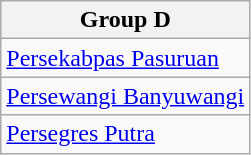<table class="wikitable">
<tr>
<th><strong>Group D</strong></th>
</tr>
<tr>
<td><a href='#'>Persekabpas Pasuruan</a></td>
</tr>
<tr>
<td><a href='#'>Persewangi Banyuwangi</a></td>
</tr>
<tr>
<td><a href='#'>Persegres Putra</a></td>
</tr>
</table>
